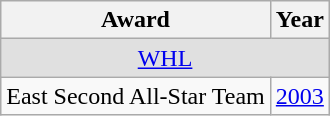<table class="wikitable">
<tr>
<th>Award</th>
<th>Year</th>
</tr>
<tr ALIGN="center" bgcolor="#e0e0e0">
<td colspan="3"><a href='#'>WHL</a></td>
</tr>
<tr>
<td>East Second All-Star Team</td>
<td><a href='#'>2003</a></td>
</tr>
</table>
